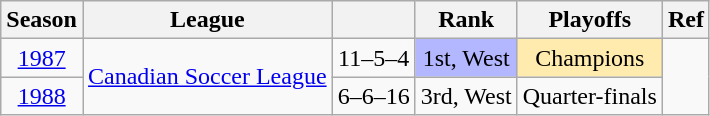<table class="wikitable" style="text-align: center;">
<tr>
<th>Season</th>
<th>League</th>
<th></th>
<th>Rank</th>
<th>Playoffs</th>
<th>Ref</th>
</tr>
<tr>
<td><a href='#'>1987</a></td>
<td rowspan=2><a href='#'>Canadian Soccer League</a></td>
<td>11–5–4</td>
<td bgcolor="B3B7FF">1st, West</td>
<td bgcolor="FFEBAD">Champions</td>
<td rowspan=2></td>
</tr>
<tr>
<td><a href='#'>1988</a></td>
<td>6–6–16</td>
<td>3rd, West</td>
<td>Quarter-finals</td>
</tr>
</table>
